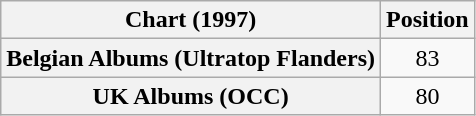<table class="wikitable sortable plainrowheaders" style="text-align:center">
<tr>
<th scope="col">Chart (1997)</th>
<th scope="col">Position</th>
</tr>
<tr>
<th scope="row">Belgian Albums (Ultratop Flanders)</th>
<td>83</td>
</tr>
<tr>
<th scope="row">UK Albums (OCC)</th>
<td>80</td>
</tr>
</table>
